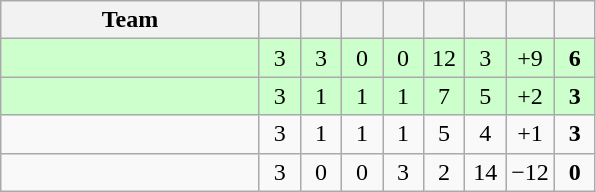<table class="wikitable" style="text-align:center;">
<tr>
<th width=165>Team</th>
<th width=20></th>
<th width=20></th>
<th width=20></th>
<th width=20></th>
<th width=20></th>
<th width=20></th>
<th width=20></th>
<th width=20></th>
</tr>
<tr bgcolor="#ccffcc">
<td align="left"></td>
<td>3</td>
<td>3</td>
<td>0</td>
<td>0</td>
<td>12</td>
<td>3</td>
<td>+9</td>
<td><strong>6</strong></td>
</tr>
<tr bgcolor="#ccffcc">
<td align="left"></td>
<td>3</td>
<td>1</td>
<td>1</td>
<td>1</td>
<td>7</td>
<td>5</td>
<td>+2</td>
<td><strong>3</strong></td>
</tr>
<tr>
<td align="left"></td>
<td>3</td>
<td>1</td>
<td>1</td>
<td>1</td>
<td>5</td>
<td>4</td>
<td>+1</td>
<td><strong>3</strong></td>
</tr>
<tr>
<td align="left"></td>
<td>3</td>
<td>0</td>
<td>0</td>
<td>3</td>
<td>2</td>
<td>14</td>
<td>−12</td>
<td><strong>0</strong></td>
</tr>
</table>
